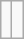<table class="wikitable">
<tr style="vertical-align:top">
<td style="white-space:nowrap;text-align:center;"><br></td>
<td></td>
</tr>
</table>
